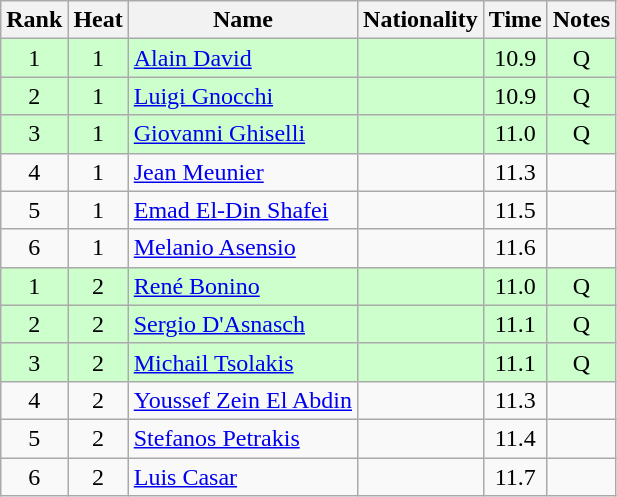<table class="wikitable sortable" style="text-align:center">
<tr>
<th>Rank</th>
<th>Heat</th>
<th>Name</th>
<th>Nationality</th>
<th>Time</th>
<th>Notes</th>
</tr>
<tr bgcolor=ccffcc>
<td>1</td>
<td>1</td>
<td align=left><a href='#'>Alain David</a></td>
<td align=left></td>
<td>10.9</td>
<td>Q</td>
</tr>
<tr bgcolor=ccffcc>
<td>2</td>
<td>1</td>
<td align=left><a href='#'>Luigi Gnocchi</a></td>
<td align=left></td>
<td>10.9</td>
<td>Q</td>
</tr>
<tr bgcolor=ccffcc>
<td>3</td>
<td>1</td>
<td align=left><a href='#'>Giovanni Ghiselli</a></td>
<td align=left></td>
<td>11.0</td>
<td>Q</td>
</tr>
<tr>
<td>4</td>
<td>1</td>
<td align=left><a href='#'>Jean Meunier</a></td>
<td align=left></td>
<td>11.3</td>
<td></td>
</tr>
<tr>
<td>5</td>
<td>1</td>
<td align=left><a href='#'>Emad El-Din Shafei</a></td>
<td align=left></td>
<td>11.5</td>
<td></td>
</tr>
<tr>
<td>6</td>
<td>1</td>
<td align=left><a href='#'>Melanio Asensio</a></td>
<td align=left></td>
<td>11.6</td>
<td></td>
</tr>
<tr bgcolor=ccffcc>
<td>1</td>
<td>2</td>
<td align=left><a href='#'>René Bonino</a></td>
<td align=left></td>
<td>11.0</td>
<td>Q</td>
</tr>
<tr bgcolor=ccffcc>
<td>2</td>
<td>2</td>
<td align=left><a href='#'>Sergio D'Asnasch</a></td>
<td align=left></td>
<td>11.1</td>
<td>Q</td>
</tr>
<tr bgcolor=ccffcc>
<td>3</td>
<td>2</td>
<td align=left><a href='#'>Michail Tsolakis</a></td>
<td align=left></td>
<td>11.1</td>
<td>Q</td>
</tr>
<tr>
<td>4</td>
<td>2</td>
<td align=left><a href='#'>Youssef Zein El Abdin</a></td>
<td align=left></td>
<td>11.3</td>
<td></td>
</tr>
<tr>
<td>5</td>
<td>2</td>
<td align=left><a href='#'>Stefanos Petrakis</a></td>
<td align=left></td>
<td>11.4</td>
<td></td>
</tr>
<tr>
<td>6</td>
<td>2</td>
<td align=left><a href='#'>Luis Casar</a></td>
<td align=left></td>
<td>11.7</td>
<td></td>
</tr>
</table>
